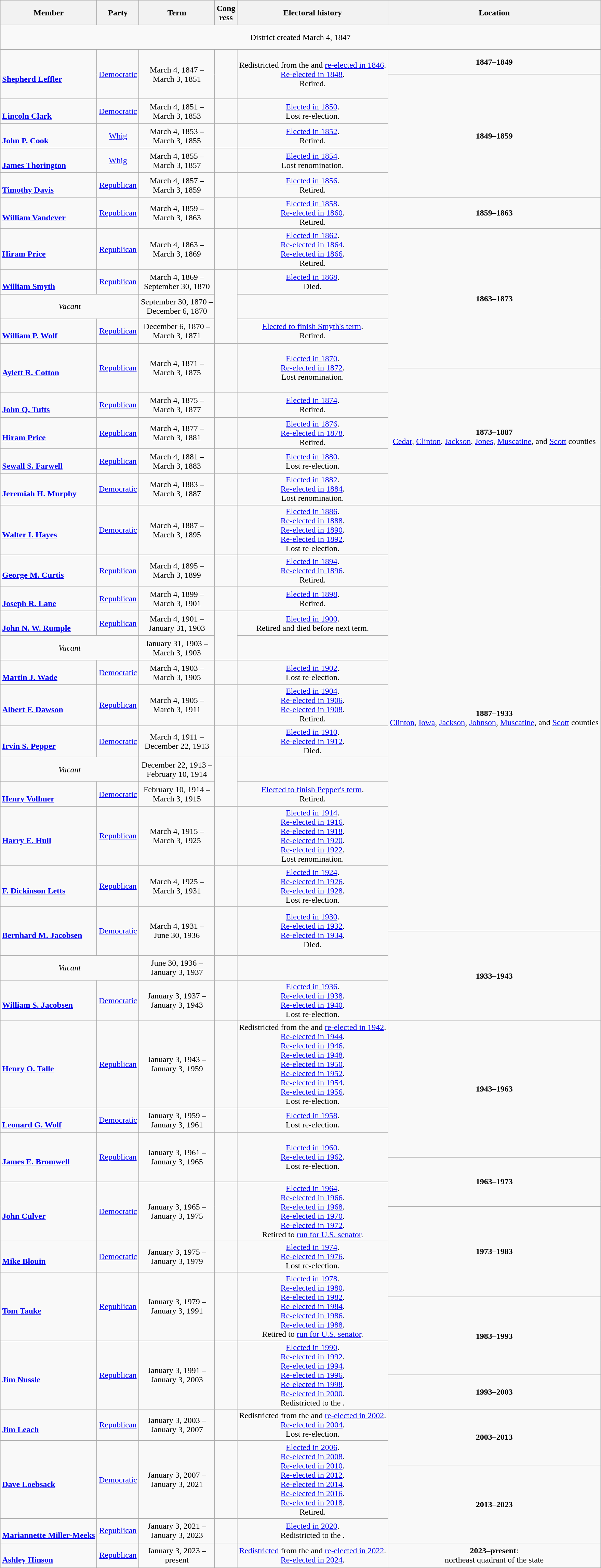<table class=wikitable style="text-align:center">
<tr style="height:3em">
<th>Member</th>
<th>Party</th>
<th>Term</th>
<th>Cong<br>ress</th>
<th>Electoral history</th>
<th>Location</th>
</tr>
<tr style="height:3em">
<td colspan=6>District created March 4, 1847</td>
</tr>
<tr style="height:3em">
<td rowspan=2 align=left><br><strong><a href='#'>Shepherd Leffler</a></strong><br></td>
<td rowspan=2 ><a href='#'>Democratic</a></td>
<td rowspan=2 nowrap>March 4, 1847 –<br>March 3, 1851</td>
<td rowspan=2></td>
<td rowspan=2>Redistricted from the  and <a href='#'>re-elected in 1846</a>.<br><a href='#'>Re-elected in 1848</a>.<br>Retired.</td>
<td><strong>1847–1849</strong><br></td>
</tr>
<tr style="height:3em">
<td rowspan=5><strong>1849–1859</strong><br></td>
</tr>
<tr style="height:3em">
<td align=left><br><strong><a href='#'>Lincoln Clark</a></strong><br></td>
<td><a href='#'>Democratic</a></td>
<td nowrap>March 4, 1851 –<br>March 3, 1853</td>
<td></td>
<td><a href='#'>Elected in 1850</a>.<br>Lost re-election.</td>
</tr>
<tr style="height:3em">
<td align=left><br><strong><a href='#'>John P. Cook</a></strong><br></td>
<td><a href='#'>Whig</a></td>
<td nowrap>March 4, 1853 –<br>March 3, 1855</td>
<td></td>
<td><a href='#'>Elected in 1852</a>.<br>Retired.</td>
</tr>
<tr style="height:3em">
<td align=left><br><strong><a href='#'>James Thorington</a></strong><br></td>
<td><a href='#'>Whig</a></td>
<td nowrap>March 4, 1855 –<br>March 3, 1857</td>
<td></td>
<td><a href='#'>Elected in 1854</a>.<br>Lost renomination.</td>
</tr>
<tr style="height:3em">
<td align=left><br><strong><a href='#'>Timothy Davis</a></strong><br></td>
<td><a href='#'>Republican</a></td>
<td nowrap>March 4, 1857 –<br>March 3, 1859</td>
<td></td>
<td><a href='#'>Elected in 1856</a>.<br>Retired.</td>
</tr>
<tr style="height:3em">
<td align=left><br><strong><a href='#'>William Vandever</a></strong><br></td>
<td><a href='#'>Republican</a></td>
<td nowrap>March 4, 1859 –<br>March 3, 1863</td>
<td></td>
<td><a href='#'>Elected in 1858</a>.<br><a href='#'>Re-elected in 1860</a>.<br>Retired.</td>
<td><strong>1859–1863</strong><br></td>
</tr>
<tr style="height:3em">
<td align=left><br><strong><a href='#'>Hiram Price</a></strong><br></td>
<td><a href='#'>Republican</a></td>
<td nowrap>March 4, 1863 –<br>March 3, 1869</td>
<td></td>
<td><a href='#'>Elected in 1862</a>.<br><a href='#'>Re-elected in 1864</a>.<br><a href='#'>Re-elected in 1866</a>.<br>Retired.</td>
<td rowspan=5><strong>1863–1873</strong><br></td>
</tr>
<tr style="height:3em">
<td align=left><br><strong><a href='#'>William Smyth</a></strong><br></td>
<td><a href='#'>Republican</a></td>
<td nowrap>March 4, 1869 –<br>September 30, 1870</td>
<td rowspan=3></td>
<td><a href='#'>Elected in 1868</a>.<br>Died.</td>
</tr>
<tr style="height:3em">
<td colspan=2><em>Vacant</em></td>
<td nowrap>September 30, 1870 –<br>December 6, 1870</td>
<td></td>
</tr>
<tr style="height:3em">
<td align=left><br><strong><a href='#'>William P. Wolf</a></strong><br></td>
<td><a href='#'>Republican</a></td>
<td nowrap>December 6, 1870 –<br>March 3, 1871</td>
<td><a href='#'>Elected to finish Smyth's term</a>.<br>Retired.</td>
</tr>
<tr style="height:3em">
<td rowspan=2 align=left><br><strong><a href='#'>Aylett R. Cotton</a></strong><br></td>
<td rowspan=2 ><a href='#'>Republican</a></td>
<td rowspan=2 nowrap>March 4, 1871 –<br>March 3, 1875</td>
<td rowspan=2></td>
<td rowspan=2><a href='#'>Elected in 1870</a>.<br><a href='#'>Re-elected in 1872</a>.<br>Lost renomination.</td>
</tr>
<tr style="height:3em">
<td rowspan=5><strong>1873–1887</strong><br><a href='#'>Cedar</a>, <a href='#'>Clinton</a>, <a href='#'>Jackson</a>, <a href='#'>Jones</a>, <a href='#'>Muscatine</a>, and <a href='#'>Scott</a> counties</td>
</tr>
<tr style="height:3em">
<td align=left><br><strong><a href='#'>John Q. Tufts</a></strong><br></td>
<td><a href='#'>Republican</a></td>
<td nowrap>March 4, 1875 –<br>March 3, 1877</td>
<td></td>
<td><a href='#'>Elected in 1874</a>.<br>Retired.</td>
</tr>
<tr style="height:3em">
<td align=left><br><strong><a href='#'>Hiram Price</a></strong><br></td>
<td><a href='#'>Republican</a></td>
<td nowrap>March 4, 1877 –<br>March 3, 1881</td>
<td></td>
<td><a href='#'>Elected in 1876</a>.<br><a href='#'>Re-elected in 1878</a>.<br>Retired.</td>
</tr>
<tr style="height:3em">
<td align=left><br><strong><a href='#'>Sewall S. Farwell</a></strong><br></td>
<td><a href='#'>Republican</a></td>
<td nowrap>March 4, 1881 –<br>March 3, 1883</td>
<td></td>
<td><a href='#'>Elected in 1880</a>.<br>Lost re-election.</td>
</tr>
<tr style="height:3em">
<td align=left><br><strong><a href='#'>Jeremiah H. Murphy</a></strong><br></td>
<td><a href='#'>Democratic</a></td>
<td nowrap>March 4, 1883 –<br>March 3, 1887</td>
<td></td>
<td><a href='#'>Elected in 1882</a>.<br><a href='#'>Re-elected in 1884</a>.<br>Lost renomination.</td>
</tr>
<tr style="height:3em">
<td align=left><br><strong><a href='#'>Walter I. Hayes</a></strong><br></td>
<td><a href='#'>Democratic</a></td>
<td nowrap>March 4, 1887 –<br>March 3, 1895</td>
<td></td>
<td><a href='#'>Elected in 1886</a>.<br><a href='#'>Re-elected in 1888</a>.<br><a href='#'>Re-elected in 1890</a>.<br><a href='#'>Re-elected in 1892</a>.<br>Lost re-election.</td>
<td rowspan=13><strong>1887–1933</strong><br><a href='#'>Clinton</a>, <a href='#'>Iowa</a>, <a href='#'>Jackson</a>, <a href='#'>Johnson</a>, <a href='#'>Muscatine</a>, and <a href='#'>Scott</a> counties</td>
</tr>
<tr style="height:3em">
<td align=left><br><strong><a href='#'>George M. Curtis</a></strong><br></td>
<td><a href='#'>Republican</a></td>
<td nowrap>March 4, 1895 –<br>March 3, 1899</td>
<td></td>
<td><a href='#'>Elected in 1894</a>.<br><a href='#'>Re-elected in 1896</a>.<br>Retired.</td>
</tr>
<tr style="height:3em">
<td align=left><br><strong><a href='#'>Joseph R. Lane</a></strong><br></td>
<td><a href='#'>Republican</a></td>
<td nowrap>March 4, 1899 –<br>March 3, 1901</td>
<td></td>
<td><a href='#'>Elected in 1898</a>.<br>Retired.</td>
</tr>
<tr style="height:3em">
<td align=left><br><strong><a href='#'>John N. W. Rumple</a></strong><br></td>
<td><a href='#'>Republican</a></td>
<td nowrap>March 4, 1901 –<br>January 31, 1903</td>
<td rowspan=2></td>
<td><a href='#'>Elected in 1900</a>.<br>Retired and died before next term.</td>
</tr>
<tr style="height:3em">
<td colspan=2><em>Vacant</em></td>
<td nowrap>January 31, 1903 –<br>March 3, 1903</td>
<td></td>
</tr>
<tr style="height:3em">
<td align=left><br><strong><a href='#'>Martin J. Wade</a></strong><br></td>
<td><a href='#'>Democratic</a></td>
<td nowrap>March 4, 1903 –<br>March 3, 1905</td>
<td></td>
<td><a href='#'>Elected in 1902</a>.<br>Lost re-election.</td>
</tr>
<tr style="height:3em">
<td align=left><br><strong><a href='#'>Albert F. Dawson</a></strong><br></td>
<td><a href='#'>Republican</a></td>
<td nowrap>March 4, 1905 –<br>March 3, 1911</td>
<td></td>
<td><a href='#'>Elected in 1904</a>.<br><a href='#'>Re-elected in 1906</a>.<br><a href='#'>Re-elected in 1908</a>.<br>Retired.</td>
</tr>
<tr style="height:3em">
<td align=left><br><strong><a href='#'>Irvin S. Pepper</a></strong><br></td>
<td><a href='#'>Democratic</a></td>
<td nowrap>March 4, 1911 –<br>December 22, 1913</td>
<td></td>
<td><a href='#'>Elected in 1910</a>.<br><a href='#'>Re-elected in 1912</a>.<br>Died.</td>
</tr>
<tr style="height:3em">
<td colspan=2><em>Vacant</em></td>
<td nowrap>December 22, 1913 –<br>February 10, 1914</td>
<td rowspan=2></td>
<td></td>
</tr>
<tr style="height:3em">
<td align=left><br><strong><a href='#'>Henry Vollmer</a></strong><br></td>
<td><a href='#'>Democratic</a></td>
<td nowrap>February 10, 1914 –<br>March 3, 1915</td>
<td><a href='#'>Elected to finish Pepper's term</a>.<br>Retired.</td>
</tr>
<tr style="height:3em">
<td align=left><br><strong><a href='#'>Harry E. Hull</a></strong><br></td>
<td><a href='#'>Republican</a></td>
<td nowrap>March 4, 1915 –<br>March 3, 1925</td>
<td></td>
<td><a href='#'>Elected in 1914</a>.<br><a href='#'>Re-elected in 1916</a>.<br><a href='#'>Re-elected in 1918</a>.<br><a href='#'>Re-elected in 1920</a>.<br><a href='#'>Re-elected in 1922</a>.<br>Lost renomination.</td>
</tr>
<tr style="height:3em">
<td align=left><br><strong><a href='#'>F. Dickinson Letts</a></strong><br></td>
<td><a href='#'>Republican</a></td>
<td nowrap>March 4, 1925 –<br>March 3, 1931</td>
<td></td>
<td><a href='#'>Elected in 1924</a>.<br><a href='#'>Re-elected in 1926</a>.<br><a href='#'>Re-elected in 1928</a>.<br>Lost re-election.</td>
</tr>
<tr style="height:3em">
<td rowspan=2 align=left><br><strong><a href='#'>Bernhard M. Jacobsen</a></strong><br></td>
<td rowspan=2 ><a href='#'>Democratic</a></td>
<td rowspan=2 nowrap>March 4, 1931 –<br>June 30, 1936</td>
<td rowspan=2></td>
<td rowspan=2><a href='#'>Elected in 1930</a>.<br><a href='#'>Re-elected in 1932</a>.<br><a href='#'>Re-elected in 1934</a>.<br>Died.</td>
</tr>
<tr style="height:3em">
<td rowspan=3><strong>1933–1943</strong><br></td>
</tr>
<tr style="height:3em">
<td colspan=2><em>Vacant</em></td>
<td nowrap>June 30, 1936 –<br>January 3, 1937</td>
<td></td>
<td></td>
</tr>
<tr style="height:3em">
<td align=left><br><strong><a href='#'>William S. Jacobsen</a></strong><br></td>
<td><a href='#'>Democratic</a></td>
<td nowrap>January 3, 1937 –<br>January 3, 1943</td>
<td></td>
<td><a href='#'>Elected in 1936</a>.<br><a href='#'>Re-elected in 1938</a>.<br><a href='#'>Re-elected in 1940</a>.<br>Lost re-election.</td>
</tr>
<tr style="height:3em">
<td align=left><br><strong><a href='#'>Henry O. Talle</a></strong><br></td>
<td><a href='#'>Republican</a></td>
<td nowrap>January 3, 1943 –<br>January 3, 1959</td>
<td></td>
<td>Redistricted from the  and <a href='#'>re-elected in 1942</a>.<br><a href='#'>Re-elected in 1944</a>.<br><a href='#'>Re-elected in 1946</a>.<br><a href='#'>Re-elected in 1948</a>.<br><a href='#'>Re-elected in 1950</a>.<br><a href='#'>Re-elected in 1952</a>.<br><a href='#'>Re-elected in 1954</a>.<br><a href='#'>Re-elected in 1956</a>.<br>Lost re-election.</td>
<td rowspan=3><strong>1943–1963</strong><br></td>
</tr>
<tr style="height:3em">
<td align=left><br><strong><a href='#'>Leonard G. Wolf</a></strong><br></td>
<td><a href='#'>Democratic</a></td>
<td nowrap>January 3, 1959 –<br>January 3, 1961</td>
<td></td>
<td><a href='#'>Elected in 1958</a>.<br>Lost re-election.</td>
</tr>
<tr style="height:3em">
<td rowspan=2 align=left><br><strong><a href='#'>James E. Bromwell</a></strong><br></td>
<td rowspan=2 ><a href='#'>Republican</a></td>
<td rowspan=2 nowrap>January 3, 1961 –<br>January 3, 1965</td>
<td rowspan=2></td>
<td rowspan=2><a href='#'>Elected in 1960</a>.<br><a href='#'>Re-elected in 1962</a>.<br>Lost re-election.</td>
</tr>
<tr style="height:3em">
<td rowspan=2><strong>1963–1973</strong><br></td>
</tr>
<tr style="height:3em">
<td rowspan=2 align=left><br><strong><a href='#'>John Culver</a></strong><br></td>
<td rowspan=2 ><a href='#'>Democratic</a></td>
<td rowspan=2 nowrap>January 3, 1965 –<br>January 3, 1975</td>
<td rowspan=2></td>
<td rowspan=2><a href='#'>Elected in 1964</a>.<br><a href='#'>Re-elected in 1966</a>.<br><a href='#'>Re-elected in 1968</a>.<br><a href='#'>Re-elected in 1970</a>.<br><a href='#'>Re-elected in 1972</a>.<br>Retired to <a href='#'>run for U.S. senator</a>.</td>
</tr>
<tr style="height:3em">
<td rowspan=3><strong>1973–1983</strong><br></td>
</tr>
<tr style="height:3em">
<td align=left><br><strong><a href='#'>Mike Blouin</a></strong><br></td>
<td><a href='#'>Democratic</a></td>
<td nowrap>January 3, 1975 –<br>January 3, 1979</td>
<td></td>
<td><a href='#'>Elected in 1974</a>.<br><a href='#'>Re-elected in 1976</a>.<br>Lost re-election.</td>
</tr>
<tr style="height:3em">
<td rowspan=2 align=left><br><strong><a href='#'>Tom Tauke</a></strong><br></td>
<td rowspan=2 ><a href='#'>Republican</a></td>
<td rowspan=2 nowrap>January 3, 1979 –<br>January 3, 1991</td>
<td rowspan=2></td>
<td rowspan=2><a href='#'>Elected in 1978</a>.<br><a href='#'>Re-elected in 1980</a>.<br><a href='#'>Re-elected in 1982</a>.<br><a href='#'>Re-elected in 1984</a>.<br><a href='#'>Re-elected in 1986</a>.<br><a href='#'>Re-elected in 1988</a>.<br>Retired to <a href='#'>run for U.S. senator</a>.</td>
</tr>
<tr style="height:3em">
<td rowspan=2><strong>1983–1993</strong><br></td>
</tr>
<tr style="height:3em">
<td rowspan=2 align=left><br><strong><a href='#'>Jim Nussle</a></strong><br></td>
<td rowspan=2 ><a href='#'>Republican</a></td>
<td rowspan=2 nowrap>January 3, 1991 –<br>January 3, 2003</td>
<td rowspan=2></td>
<td rowspan=2><a href='#'>Elected in 1990</a>.<br><a href='#'>Re-elected in 1992</a>.<br><a href='#'>Re-elected in 1994</a>.<br><a href='#'>Re-elected in 1996</a>.<br><a href='#'>Re-elected in 1998</a>.<br><a href='#'>Re-elected in 2000</a>.<br>Redistricted to the .</td>
</tr>
<tr style="height:3em">
<td><strong>1993–2003</strong><br></td>
</tr>
<tr style="height:3em">
<td align=left><br><strong><a href='#'>Jim Leach</a></strong><br></td>
<td><a href='#'>Republican</a></td>
<td nowrap>January 3, 2003 –<br>January 3, 2007</td>
<td></td>
<td>Redistricted from the  and <a href='#'>re-elected in 2002</a>.<br><a href='#'>Re-elected in 2004</a>.<br>Lost re-election.</td>
<td rowspan=2><strong>2003–2013</strong><br></td>
</tr>
<tr style="height:3em">
<td rowspan=2 align=left><br><strong><a href='#'>Dave Loebsack</a></strong><br></td>
<td rowspan=2 ><a href='#'>Democratic</a></td>
<td rowspan=2 nowrap>January 3, 2007 –<br>January 3, 2021</td>
<td rowspan=2></td>
<td rowspan=2><a href='#'>Elected in 2006</a>.<br><a href='#'>Re-elected in 2008</a>.<br><a href='#'>Re-elected in 2010</a>.<br><a href='#'>Re-elected in 2012</a>.<br><a href='#'>Re-elected in 2014</a>.<br><a href='#'>Re-elected in 2016</a>.<br><a href='#'>Re-elected in 2018</a>.<br>Retired.</td>
</tr>
<tr style="height:3em">
<td rowspan=2><strong>2013–2023</strong><br></td>
</tr>
<tr style="height:3em">
<td align=left><br><strong><a href='#'>Mariannette Miller-Meeks</a></strong><br></td>
<td><a href='#'>Republican</a></td>
<td nowrap>January 3, 2021 –<br>January 3, 2023</td>
<td></td>
<td><a href='#'>Elected in 2020</a>.<br>Redistricted to the .</td>
</tr>
<tr style="height:3em">
<td align=left><br><strong><a href='#'>Ashley Hinson</a></strong><br></td>
<td><a href='#'>Republican</a></td>
<td nowrap>January 3, 2023 –<br>present</td>
<td></td>
<td><a href='#'>Redistricted</a> from the  and <a href='#'>re-elected in 2022</a>.<br><a href='#'>Re-elected in 2024</a>.</td>
<td><strong>2023–present</strong>:<br>northeast quadrant of the state<br></td>
</tr>
</table>
